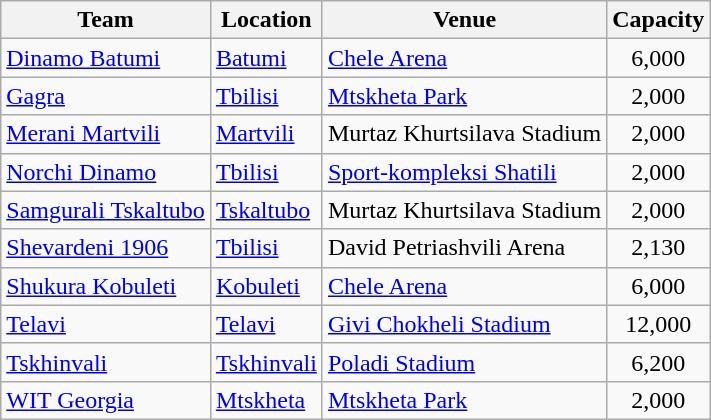<table class="wikitable sortable" border="1">
<tr>
<th>Team</th>
<th>Location</th>
<th>Venue</th>
<th>Capacity</th>
</tr>
<tr>
<td><a href='#'>Dinamo Batumi</a></td>
<td><a href='#'>Batumi</a></td>
<td><a href='#'>Chele Arena</a></td>
<td align="center">6,000</td>
</tr>
<tr>
<td><a href='#'>Gagra</a></td>
<td><a href='#'>Tbilisi</a></td>
<td><a href='#'>Mtskheta Park</a></td>
<td align="center">2,000</td>
</tr>
<tr>
<td><a href='#'>Merani Martvili</a></td>
<td><a href='#'>Martvili</a></td>
<td>Murtaz Khurtsilava Stadium</td>
<td align="center">2,000</td>
</tr>
<tr>
<td><a href='#'>Norchi Dinamo</a></td>
<td><a href='#'>Tbilisi</a></td>
<td><a href='#'>Sport-kompleksi Shatili</a></td>
<td align="center">2,000</td>
</tr>
<tr>
<td><a href='#'>Samgurali Tskaltubo</a></td>
<td><a href='#'>Tskaltubo</a></td>
<td>Murtaz Khurtsilava Stadium</td>
<td align="center">2,000</td>
</tr>
<tr>
<td><a href='#'>Shevardeni 1906</a></td>
<td><a href='#'>Tbilisi</a></td>
<td>David Petriashvili Arena</td>
<td align="center">2,130</td>
</tr>
<tr>
<td><a href='#'>Shukura Kobuleti</a></td>
<td><a href='#'>Kobuleti</a></td>
<td><a href='#'>Chele Arena</a></td>
<td align="center">6,000</td>
</tr>
<tr>
<td><a href='#'>Telavi</a></td>
<td><a href='#'>Telavi</a></td>
<td><a href='#'>Givi Chokheli Stadium</a></td>
<td align="center">12,000</td>
</tr>
<tr>
<td><a href='#'>Tskhinvali</a></td>
<td><a href='#'>Tskhinvali</a></td>
<td><a href='#'>Poladi Stadium</a></td>
<td align="center">6,200</td>
</tr>
<tr>
<td><a href='#'>WIT Georgia</a></td>
<td><a href='#'>Mtskheta</a></td>
<td><a href='#'>Mtskheta Park</a></td>
<td align="center">2,000</td>
</tr>
</table>
